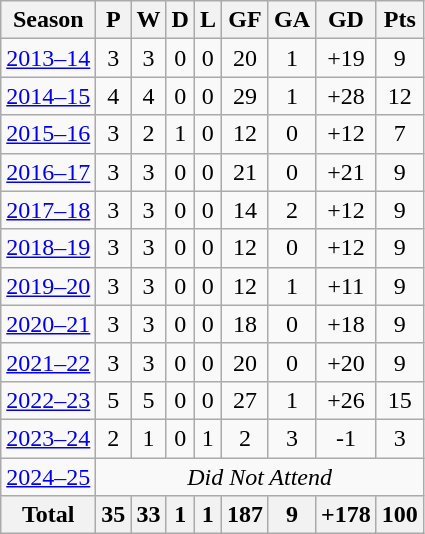<table class="wikitable sortable" style="text-align: center;">
<tr>
<th>Season</th>
<th>P</th>
<th>W</th>
<th>D</th>
<th>L</th>
<th>GF</th>
<th>GA</th>
<th>GD</th>
<th>Pts</th>
</tr>
<tr>
<td><a href='#'>2013–14</a></td>
<td>3</td>
<td>3</td>
<td>0</td>
<td>0</td>
<td>20</td>
<td>1</td>
<td>+19</td>
<td>9</td>
</tr>
<tr>
<td><a href='#'>2014–15</a></td>
<td>4</td>
<td>4</td>
<td>0</td>
<td>0</td>
<td>29</td>
<td>1</td>
<td>+28</td>
<td>12</td>
</tr>
<tr>
<td><a href='#'>2015–16</a></td>
<td>3</td>
<td>2</td>
<td>1</td>
<td>0</td>
<td>12</td>
<td>0</td>
<td>+12</td>
<td>7</td>
</tr>
<tr>
<td><a href='#'>2016–17</a></td>
<td>3</td>
<td>3</td>
<td>0</td>
<td>0</td>
<td>21</td>
<td>0</td>
<td>+21</td>
<td>9</td>
</tr>
<tr>
<td><a href='#'>2017–18</a></td>
<td>3</td>
<td>3</td>
<td>0</td>
<td>0</td>
<td>14</td>
<td>2</td>
<td>+12</td>
<td>9</td>
</tr>
<tr>
<td><a href='#'>2018–19</a></td>
<td>3</td>
<td>3</td>
<td>0</td>
<td>0</td>
<td>12</td>
<td>0</td>
<td>+12</td>
<td>9</td>
</tr>
<tr>
<td><a href='#'>2019–20</a></td>
<td>3</td>
<td>3</td>
<td>0</td>
<td>0</td>
<td>12</td>
<td>1</td>
<td>+11</td>
<td>9</td>
</tr>
<tr>
<td><a href='#'>2020–21</a></td>
<td>3</td>
<td>3</td>
<td>0</td>
<td>0</td>
<td>18</td>
<td>0</td>
<td>+18</td>
<td>9</td>
</tr>
<tr>
<td><a href='#'>2021–22</a></td>
<td>3</td>
<td>3</td>
<td>0</td>
<td>0</td>
<td>20</td>
<td>0</td>
<td>+20</td>
<td>9</td>
</tr>
<tr>
<td><a href='#'>2022–23</a></td>
<td>5</td>
<td>5</td>
<td>0</td>
<td>0</td>
<td>27</td>
<td>1</td>
<td>+26</td>
<td>15</td>
</tr>
<tr>
<td><a href='#'>2023–24</a></td>
<td>2</td>
<td>1</td>
<td>0</td>
<td>1</td>
<td>2</td>
<td>3</td>
<td>-1</td>
<td>3</td>
</tr>
<tr>
<td><a href='#'>2024–25</a></td>
<td colspan=8><em>Did Not Attend</em></td>
</tr>
<tr>
<th colspan="1">Total</th>
<th>35</th>
<th>33</th>
<th>1</th>
<th>1</th>
<th>187</th>
<th>9</th>
<th>+178</th>
<th>100</th>
</tr>
</table>
